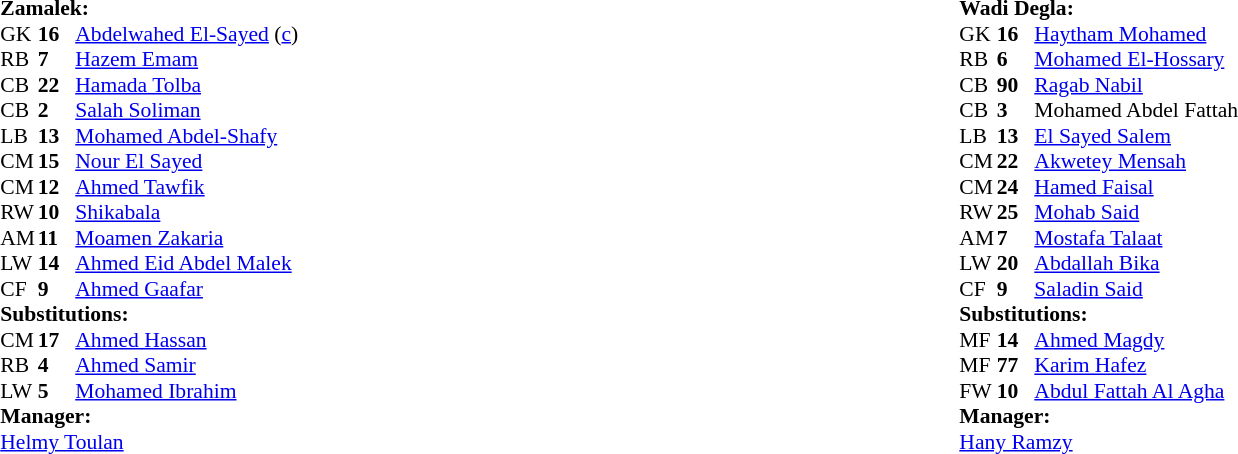<table width="100%">
<tr>
<td valign="top" width="50%"><br><table style="font-size: 90%" cellspacing="0" cellpadding="0" align=center>
<tr>
<td colspan=4><strong>Zamalek:</strong></td>
</tr>
<tr>
<th width="25"></th>
<th width="25"></th>
</tr>
<tr>
<td>GK</td>
<td><strong>16</strong></td>
<td> <a href='#'>Abdelwahed El-Sayed</a> (<a href='#'>c</a>)</td>
</tr>
<tr>
<td>RB</td>
<td><strong>7</strong></td>
<td> <a href='#'>Hazem Emam</a></td>
<td></td>
<td></td>
</tr>
<tr>
<td>CB</td>
<td><strong>22</strong></td>
<td> <a href='#'>Hamada Tolba</a></td>
</tr>
<tr>
<td>CB</td>
<td><strong>2</strong></td>
<td> <a href='#'>Salah Soliman</a></td>
</tr>
<tr>
<td>LB</td>
<td><strong>13</strong></td>
<td> <a href='#'>Mohamed Abdel-Shafy</a></td>
<td></td>
<td></td>
</tr>
<tr>
<td>CM</td>
<td><strong>15</strong></td>
<td> <a href='#'>Nour El Sayed</a></td>
</tr>
<tr>
<td>CM</td>
<td><strong>12</strong></td>
<td> <a href='#'>Ahmed Tawfik</a></td>
</tr>
<tr>
<td>RW</td>
<td><strong>10</strong></td>
<td> <a href='#'>Shikabala</a></td>
</tr>
<tr>
<td>AM</td>
<td><strong>11</strong></td>
<td> <a href='#'>Moamen Zakaria</a></td>
<td></td>
<td></td>
</tr>
<tr>
<td>LW</td>
<td><strong>14</strong></td>
<td> <a href='#'>Ahmed Eid Abdel Malek</a></td>
<td></td>
<td></td>
</tr>
<tr>
<td>CF</td>
<td><strong>9</strong></td>
<td> <a href='#'>Ahmed Gaafar</a></td>
</tr>
<tr>
<td colspan=3><strong>Substitutions:</strong></td>
</tr>
<tr>
<td>CM</td>
<td><strong>17</strong></td>
<td> <a href='#'>Ahmed Hassan</a></td>
<td></td>
<td></td>
</tr>
<tr>
<td>RB</td>
<td><strong>4</strong></td>
<td> <a href='#'>Ahmed Samir</a></td>
<td></td>
<td></td>
</tr>
<tr>
<td>LW</td>
<td><strong>5</strong></td>
<td> <a href='#'>Mohamed Ibrahim</a></td>
<td></td>
<td></td>
</tr>
<tr>
<td colspan=3><strong>Manager:</strong></td>
</tr>
<tr>
<td colspan=3> <a href='#'>Helmy Toulan</a></td>
</tr>
</table>
</td>
<td valign="top"></td>
<td valign="top" width="50%"><br><table style="font-size: 90%" cellspacing="0" cellpadding="0" align="center">
<tr>
<td colspan=4><strong>Wadi Degla:</strong></td>
</tr>
<tr>
<th width=25></th>
<th width=25></th>
</tr>
<tr>
<td>GK</td>
<td><strong>16</strong></td>
<td> <a href='#'>Haytham Mohamed</a></td>
</tr>
<tr>
<td>RB</td>
<td><strong>6</strong></td>
<td> <a href='#'>Mohamed El-Hossary</a></td>
</tr>
<tr>
<td>CB</td>
<td><strong>90</strong></td>
<td> <a href='#'>Ragab Nabil</a></td>
</tr>
<tr>
<td>CB</td>
<td><strong>3</strong></td>
<td> Mohamed Abdel Fattah</td>
<td></td>
<td></td>
</tr>
<tr>
<td>LB</td>
<td><strong>13</strong></td>
<td> <a href='#'>El Sayed Salem</a></td>
</tr>
<tr>
<td>CM</td>
<td><strong>22</strong></td>
<td> <a href='#'>Akwetey Mensah</a></td>
</tr>
<tr>
<td>CM</td>
<td><strong>24</strong></td>
<td> <a href='#'>Hamed Faisal</a></td>
<td></td>
<td></td>
</tr>
<tr>
<td>RW</td>
<td><strong>25</strong></td>
<td> <a href='#'>Mohab Said</a></td>
</tr>
<tr>
<td>AM</td>
<td><strong>7</strong></td>
<td> <a href='#'>Mostafa Talaat</a></td>
<td></td>
<td></td>
</tr>
<tr>
<td>LW</td>
<td><strong>20</strong></td>
<td> <a href='#'>Abdallah Bika</a></td>
<td></td>
<td></td>
</tr>
<tr>
<td>CF</td>
<td><strong>9</strong></td>
<td> <a href='#'>Saladin Said</a></td>
</tr>
<tr>
<td colspan=3><strong>Substitutions:</strong></td>
</tr>
<tr>
<td>MF</td>
<td><strong>14</strong></td>
<td> <a href='#'>Ahmed Magdy</a></td>
<td></td>
<td></td>
</tr>
<tr>
<td>MF</td>
<td><strong>77</strong></td>
<td> <a href='#'>Karim Hafez</a></td>
<td></td>
<td></td>
</tr>
<tr>
<td>FW</td>
<td><strong>10</strong></td>
<td> <a href='#'>Abdul Fattah Al Agha</a></td>
<td></td>
<td></td>
</tr>
<tr>
<td colspan=3><strong>Manager:</strong></td>
</tr>
<tr>
<td colspan=3> <a href='#'>Hany Ramzy</a></td>
</tr>
</table>
</td>
</tr>
</table>
